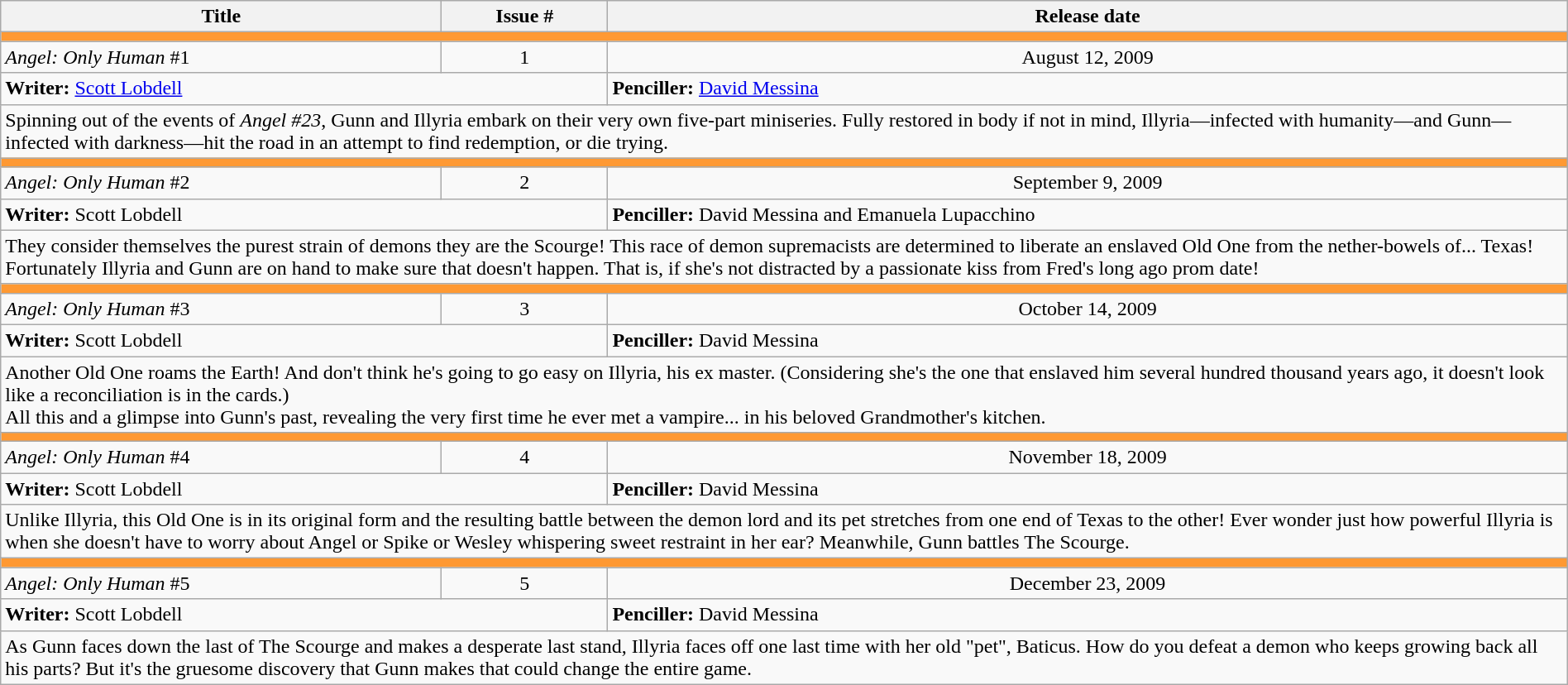<table class="wikitable mw-collapsible mw-collapsed" style="width:100%;">
<tr>
<th>Title</th>
<th>Issue #</th>
<th>Release date</th>
</tr>
<tr>
<td colspan="6" style="background:#f93;"></td>
</tr>
<tr>
<td><em>Angel: Only Human</em> #1</td>
<td style="text-align:center;">1</td>
<td style="text-align:center;">August 12, 2009</td>
</tr>
<tr>
<td colspan="2"><strong>Writer:</strong> <a href='#'>Scott Lobdell</a></td>
<td><strong>Penciller:</strong> <a href='#'>David Messina</a></td>
</tr>
<tr>
<td colspan="6">Spinning out of the events of <em>Angel #23</em>, Gunn and Illyria embark on their very own five-part miniseries. Fully restored in body if not in mind, Illyria—infected with humanity—and Gunn—infected with darkness—hit the road in an attempt to find redemption, or die trying.</td>
</tr>
<tr>
<td colspan="6" style="background:#f93;"></td>
</tr>
<tr>
<td><em>Angel: Only Human</em> #2</td>
<td style="text-align:center;">2</td>
<td style="text-align:center;">September 9, 2009</td>
</tr>
<tr>
<td colspan="2"><strong>Writer:</strong> Scott Lobdell</td>
<td><strong>Penciller:</strong> David Messina and Emanuela Lupacchino</td>
</tr>
<tr>
<td colspan="6">They consider themselves the purest strain of demons they are the Scourge! This race of demon supremacists are determined to liberate an enslaved Old One from the nether-bowels of... Texas! Fortunately Illyria and Gunn are on hand to make sure that doesn't happen. That is, if she's not distracted by a passionate kiss from Fred's long ago prom date!</td>
</tr>
<tr>
<td colspan="6" style="background:#f93;"></td>
</tr>
<tr>
<td><em>Angel: Only Human</em> #3</td>
<td style="text-align:center;">3</td>
<td style="text-align:center;">October 14, 2009</td>
</tr>
<tr>
<td colspan="2"><strong>Writer:</strong> Scott Lobdell</td>
<td><strong>Penciller:</strong> David Messina</td>
</tr>
<tr>
<td colspan="6">Another Old One roams the Earth! And don't think he's going to go easy on Illyria, his ex master. (Considering she's the one that enslaved him several hundred thousand years ago, it doesn't look like a reconciliation is in the cards.)<br>All this and a glimpse into Gunn's past, revealing the very first time he ever met a vampire... in his beloved Grandmother's kitchen.</td>
</tr>
<tr>
<td colspan="6" style="background:#f93;"></td>
</tr>
<tr>
<td><em>Angel: Only Human</em> #4</td>
<td style="text-align:center;">4</td>
<td style="text-align:center;">November 18, 2009</td>
</tr>
<tr>
<td colspan="2"><strong>Writer:</strong> Scott Lobdell</td>
<td><strong>Penciller:</strong> David Messina</td>
</tr>
<tr>
<td colspan="6">Unlike Illyria, this Old One is in its original form and the resulting battle between the demon lord and its pet stretches from one end of Texas to the other! Ever wonder just how powerful Illyria is when she doesn't have to worry about Angel or Spike or Wesley whispering sweet restraint in her ear? Meanwhile, Gunn battles The Scourge.</td>
</tr>
<tr>
<td colspan="6" style="background:#f93;"></td>
</tr>
<tr>
<td><em>Angel: Only Human</em> #5</td>
<td style="text-align:center;">5</td>
<td style="text-align:center;">December 23, 2009</td>
</tr>
<tr>
<td colspan="2"><strong>Writer:</strong> Scott Lobdell</td>
<td><strong>Penciller:</strong> David Messina</td>
</tr>
<tr>
<td colspan="6">As Gunn faces down the last of The Scourge and makes a desperate last stand, Illyria faces off one last time with her old "pet", Baticus. How do you defeat a demon who keeps growing back all his parts? But it's the gruesome discovery that Gunn makes that could change the entire game.</td>
</tr>
</table>
